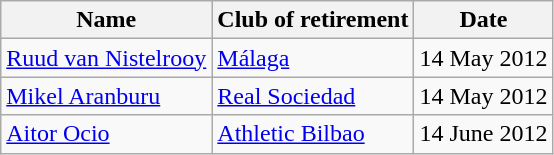<table class="wikitable">
<tr>
<th>Name</th>
<th>Club of retirement</th>
<th>Date</th>
</tr>
<tr>
<td><a href='#'>Ruud van Nistelrooy</a></td>
<td><a href='#'>Málaga</a></td>
<td>14 May 2012</td>
</tr>
<tr>
<td><a href='#'>Mikel Aranburu</a></td>
<td><a href='#'>Real Sociedad</a></td>
<td>14 May 2012</td>
</tr>
<tr>
<td><a href='#'>Aitor Ocio</a></td>
<td><a href='#'>Athletic Bilbao</a></td>
<td>14 June 2012</td>
</tr>
</table>
